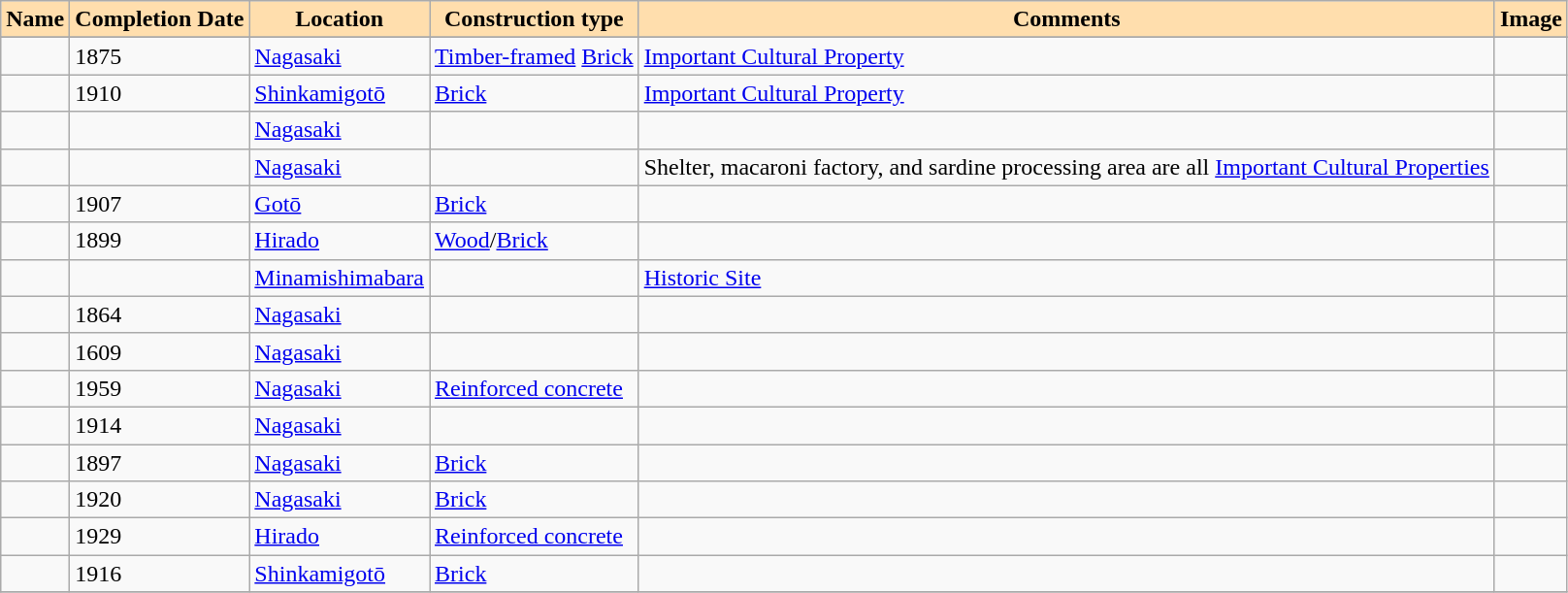<table class="wikitable sortable">
<tr>
<th style="background:#ffdead;">Name</th>
<th style="background:#ffdead;">Completion Date</th>
<th style="background:#ffdead;">Location</th>
<th style="background:#ffdead;">Construction type</th>
<th style="background:#ffdead;" class="unsortable">Comments</th>
<th style="background:#ffdead;" class="unsortable">Image</th>
</tr>
<tr>
</tr>
<tr>
<td></td>
<td>1875</td>
<td><a href='#'>Nagasaki</a></td>
<td><a href='#'>Timber-framed</a> <a href='#'>Brick</a></td>
<td><a href='#'>Important Cultural Property</a></td>
<td></td>
</tr>
<tr>
<td></td>
<td>1910</td>
<td><a href='#'>Shinkamigotō</a></td>
<td><a href='#'>Brick</a></td>
<td><a href='#'>Important Cultural Property</a></td>
<td></td>
</tr>
<tr>
<td></td>
<td></td>
<td><a href='#'>Nagasaki</a></td>
<td></td>
<td></td>
<td></td>
</tr>
<tr>
<td></td>
<td></td>
<td><a href='#'>Nagasaki</a></td>
<td></td>
<td>Shelter, macaroni factory, and sardine processing area are all <a href='#'>Important Cultural Properties</a></td>
<td></td>
</tr>
<tr>
<td></td>
<td>1907</td>
<td><a href='#'>Gotō</a></td>
<td><a href='#'>Brick</a></td>
<td></td>
<td></td>
</tr>
<tr>
<td></td>
<td>1899</td>
<td><a href='#'>Hirado</a></td>
<td><a href='#'>Wood</a>/<a href='#'>Brick</a></td>
<td></td>
<td></td>
</tr>
<tr>
<td></td>
<td></td>
<td><a href='#'>Minamishimabara</a></td>
<td></td>
<td><a href='#'>Historic Site</a></td>
<td></td>
</tr>
<tr>
<td></td>
<td>1864</td>
<td><a href='#'>Nagasaki</a></td>
<td></td>
<td></td>
<td></td>
</tr>
<tr>
<td></td>
<td>1609</td>
<td><a href='#'>Nagasaki</a></td>
<td></td>
<td></td>
<td></td>
</tr>
<tr>
<td></td>
<td>1959</td>
<td><a href='#'>Nagasaki</a></td>
<td><a href='#'>Reinforced concrete</a></td>
<td></td>
<td></td>
</tr>
<tr>
<td></td>
<td>1914</td>
<td><a href='#'>Nagasaki</a></td>
<td></td>
<td></td>
<td></td>
</tr>
<tr>
<td></td>
<td>1897</td>
<td><a href='#'>Nagasaki</a></td>
<td><a href='#'>Brick</a></td>
<td></td>
<td></td>
</tr>
<tr>
<td></td>
<td>1920</td>
<td><a href='#'>Nagasaki</a></td>
<td><a href='#'>Brick</a></td>
<td></td>
<td></td>
</tr>
<tr>
<td></td>
<td>1929</td>
<td><a href='#'>Hirado</a></td>
<td><a href='#'>Reinforced concrete</a></td>
<td></td>
<td></td>
</tr>
<tr>
<td></td>
<td>1916</td>
<td><a href='#'>Shinkamigotō</a></td>
<td><a href='#'>Brick</a></td>
<td></td>
<td></td>
</tr>
<tr>
</tr>
</table>
